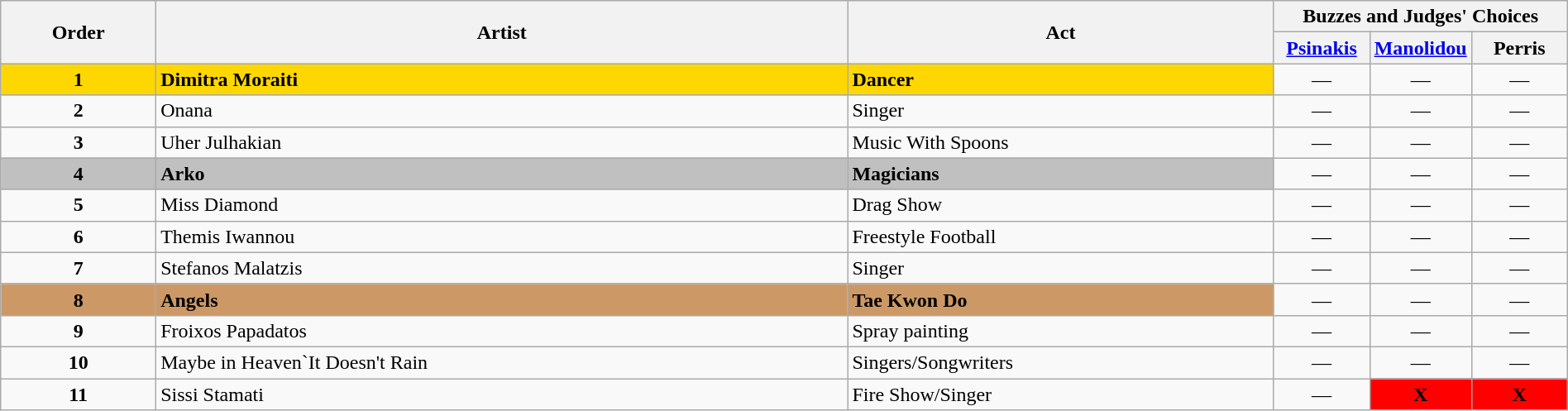<table class="wikitable" style="width:100%;">
<tr>
<th rowspan=2>Order</th>
<th rowspan=2>Artist</th>
<th rowspan=2>Act</th>
<th colspan=3>Buzzes and Judges' Choices</th>
</tr>
<tr>
<th width="70"><a href='#'>Psinakis</a></th>
<th width="70"><a href='#'>Manolidou</a></th>
<th width="70">Perris</th>
</tr>
<tr>
<th style="background:gold;text-align:center;">1</th>
<td style="background:gold;"><strong>Dimitra Moraiti</strong></td>
<td style="background:gold;"><strong>Dancer</strong></td>
<td align="center">—</td>
<td align="center">—</td>
<td align="center">—</td>
</tr>
<tr>
<td align="center"><strong>2</strong></td>
<td>Onana</td>
<td>Singer</td>
<td align="center">—</td>
<td align="center">—</td>
<td align="center">—</td>
</tr>
<tr>
<td align="center"><strong>3</strong></td>
<td>Uher Julhakian</td>
<td>Music With Spoons</td>
<td align="center">—</td>
<td align="center">—</td>
<td align="center">—</td>
</tr>
<tr>
<th style="background:silver;text-align:center;">4</th>
<td style="background:silver;"><strong>Arko</strong></td>
<td style="background:silver;"><strong>Magicians</strong></td>
<td align="center">—</td>
<td align="center">—</td>
<td align="center">—</td>
</tr>
<tr>
<td align="center"><strong>5</strong></td>
<td>Miss Diamond</td>
<td>Drag Show</td>
<td align="center">—</td>
<td align="center">—</td>
<td align="center">—</td>
</tr>
<tr>
<td align="center"><strong>6</strong></td>
<td>Themis Iwannou</td>
<td>Freestyle Football</td>
<td align="center">—</td>
<td align="center">—</td>
<td align="center">—</td>
</tr>
<tr>
<td align="center"><strong>7</strong></td>
<td>Stefanos Malatzis</td>
<td>Singer</td>
<td align="center">—</td>
<td align="center">—</td>
<td align="center">—</td>
</tr>
<tr>
<th style="background:#c96;text-align:center;">8</th>
<td style="background:#c96;"><strong>Angels</strong></td>
<td style="background:#c96;"><strong>Tae Kwon Do</strong></td>
<td align="center">—</td>
<td align="center">—</td>
<td align="center">—</td>
</tr>
<tr>
<td align="center"><strong>9</strong></td>
<td>Froixos Papadatos</td>
<td>Spray painting</td>
<td align="center">—</td>
<td align="center">—</td>
<td align="center">—</td>
</tr>
<tr>
<td align="center"><strong>10</strong></td>
<td>Maybe in Heaven`It Doesn't Rain</td>
<td>Singers/Songwriters</td>
<td align="center">—</td>
<td align="center">—</td>
<td align="center">—</td>
</tr>
<tr>
<td align="center"><strong>11</strong></td>
<td>Sissi Stamati</td>
<td>Fire Show/Singer</td>
<td align="center">—</td>
<td style="background:red; text-align:center;"><strong>X</strong></td>
<td style="background:red; text-align:center;"><strong>X</strong></td>
</tr>
</table>
